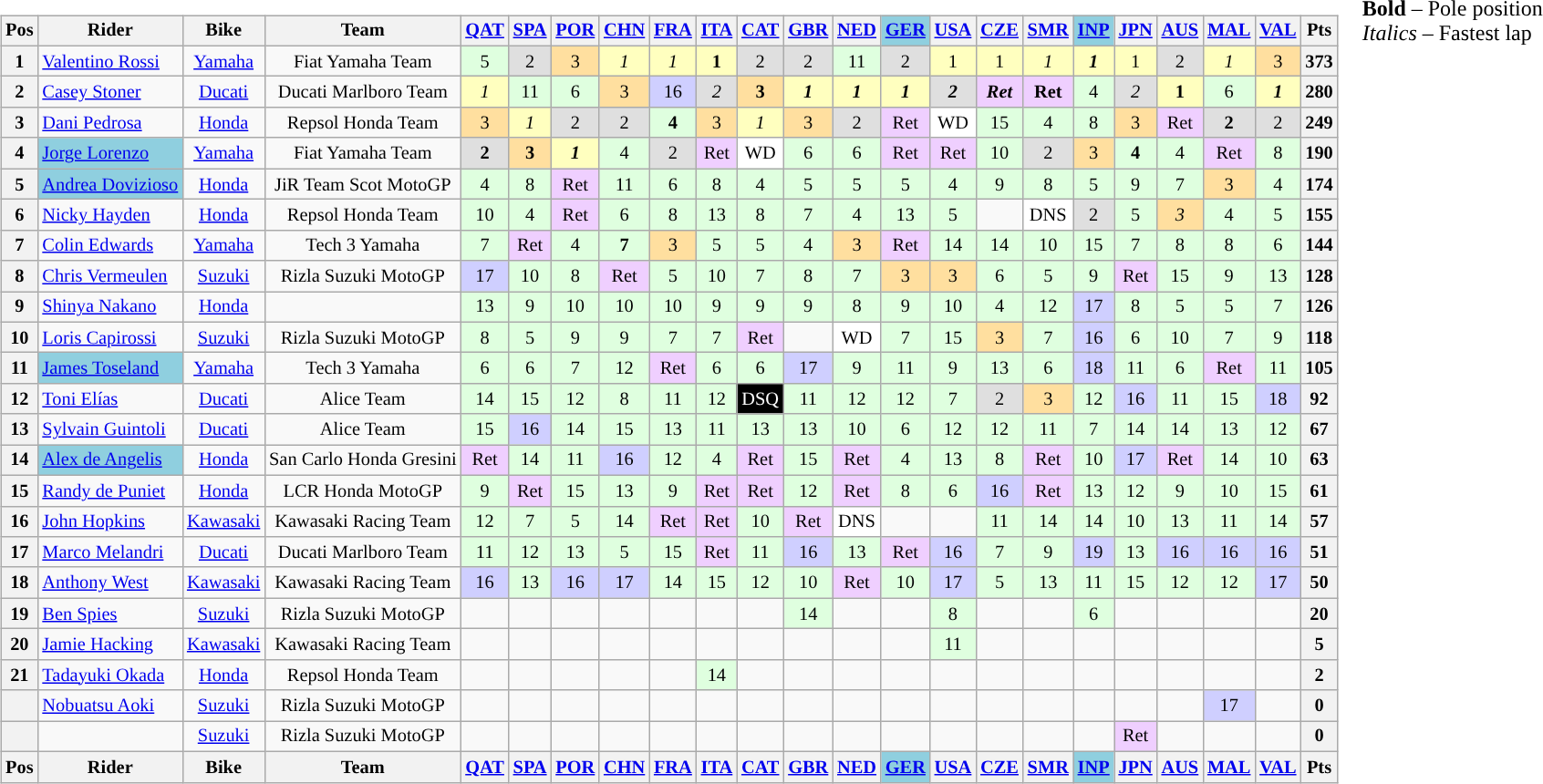<table>
<tr>
<td><br><table class="wikitable" style="font-size: 85%; text-align:center">
<tr valign="top">
<th valign="middle">Pos</th>
<th valign="middle">Rider</th>
<th valign="middle">Bike</th>
<th valign="middle">Team</th>
<th><a href='#'>QAT</a><br></th>
<th><a href='#'>SPA</a><br></th>
<th><a href='#'>POR</a><br></th>
<th><a href='#'>CHN</a><br></th>
<th><a href='#'>FRA</a><br></th>
<th><a href='#'>ITA</a><br></th>
<th><a href='#'>CAT</a><br></th>
<th><a href='#'>GBR</a><br></th>
<th><a href='#'>NED</a><br></th>
<th style="background:#8fcfdf;"><a href='#'>GER</a><br></th>
<th><a href='#'>USA</a><br></th>
<th><a href='#'>CZE</a><br></th>
<th><a href='#'>SMR</a><br></th>
<th style="background:#8fcfdf;"><a href='#'>INP</a><br></th>
<th><a href='#'>JPN</a><br></th>
<th><a href='#'>AUS</a><br></th>
<th><a href='#'>MAL</a><br></th>
<th><a href='#'>VAL</a><br></th>
<th valign="middle">Pts</th>
</tr>
<tr>
<th>1</th>
<td align="left"> <a href='#'>Valentino Rossi</a></td>
<td><a href='#'>Yamaha</a></td>
<td>Fiat Yamaha Team</td>
<td style="background:#dfffdf;">5</td>
<td style="background:#dfdfdf;">2</td>
<td style="background:#ffdf9f;">3</td>
<td style="background:#ffffbf;"><em>1</em></td>
<td style="background:#ffffbf;"><em>1</em></td>
<td style="background:#ffffbf;"><strong>1</strong></td>
<td style="background:#dfdfdf;">2</td>
<td style="background:#dfdfdf;">2</td>
<td style="background:#dfffdf;">11</td>
<td style="background:#dfdfdf;">2</td>
<td style="background:#ffffbf;">1</td>
<td style="background:#ffffbf;">1</td>
<td style="background:#ffffbf;"><em>1</em></td>
<td style="background:#ffffbf;"><strong><em>1</em></strong></td>
<td style="background:#ffffbf;">1</td>
<td style="background:#dfdfdf;">2</td>
<td style="background:#ffffbf;"><em>1</em></td>
<td style="background:#ffdf9f;">3</td>
<th>373</th>
</tr>
<tr>
<th>2</th>
<td align="left"> <a href='#'>Casey Stoner</a></td>
<td><a href='#'>Ducati</a></td>
<td>Ducati Marlboro Team</td>
<td style="background:#ffffbf;"><em>1</em></td>
<td style="background:#dfffdf;">11</td>
<td style="background:#dfffdf;">6</td>
<td style="background:#ffdf9f;">3</td>
<td style="background:#cfcfff;">16</td>
<td style="background:#dfdfdf;"><em>2</em></td>
<td style="background:#ffdf9f;"><strong>3</strong></td>
<td style="background:#ffffbf;"><strong><em>1</em></strong></td>
<td style="background:#ffffbf;"><strong><em>1</em></strong></td>
<td style="background:#ffffbf;"><strong><em>1</em></strong></td>
<td style="background:#dfdfdf;"><strong><em>2</em></strong></td>
<td style="background:#efcfff;"><strong><em>Ret</em></strong></td>
<td style="background:#efcfff;"><strong>Ret</strong></td>
<td style="background:#dfffdf;">4</td>
<td style="background:#dfdfdf;"><em>2</em></td>
<td style="background:#ffffbf;"><strong>1</strong></td>
<td style="background:#dfffdf;">6</td>
<td style="background:#ffffbf;"><strong><em>1</em></strong></td>
<th>280</th>
</tr>
<tr>
<th>3</th>
<td align="left"> <a href='#'>Dani Pedrosa</a></td>
<td><a href='#'>Honda</a></td>
<td>Repsol Honda Team</td>
<td style="background:#ffdf9f;">3</td>
<td style="background:#ffffbf;"><em>1</em></td>
<td style="background:#dfdfdf;">2</td>
<td style="background:#dfdfdf;">2</td>
<td style="background:#dfffdf;"><strong>4</strong></td>
<td style="background:#ffdf9f;">3</td>
<td style="background:#ffffbf;"><em>1</em></td>
<td style="background:#ffdf9f;">3</td>
<td style="background:#dfdfdf;">2</td>
<td style="background:#efcfff;">Ret</td>
<td style="background:#ffffff;">WD</td>
<td style="background:#dfffdf;">15</td>
<td style="background:#dfffdf;">4</td>
<td style="background:#dfffdf;">8</td>
<td style="background:#ffdf9f;">3</td>
<td style="background:#efcfff;">Ret</td>
<td style="background:#dfdfdf;"><strong>2</strong></td>
<td style="background:#dfdfdf;">2</td>
<th>249</th>
</tr>
<tr>
<th>4</th>
<td style="background:#8fcfdf; text-align:left;"> <a href='#'>Jorge Lorenzo</a></td>
<td><a href='#'>Yamaha</a></td>
<td>Fiat Yamaha Team</td>
<td style="background:#dfdfdf;"><strong>2</strong></td>
<td style="background:#ffdf9f;"><strong>3</strong></td>
<td style="background:#ffffbf;"><strong><em>1</em></strong></td>
<td style="background:#dfffdf;">4</td>
<td style="background:#dfdfdf;">2</td>
<td style="background:#efcfff;">Ret</td>
<td style="background:#ffffff;">WD</td>
<td style="background:#dfffdf;">6</td>
<td style="background:#dfffdf;">6</td>
<td style="background:#efcfff;">Ret</td>
<td style="background:#efcfff;">Ret</td>
<td style="background:#dfffdf;">10</td>
<td style="background:#dfdfdf;">2</td>
<td style="background:#ffdf9f;">3</td>
<td style="background:#dfffdf;"><strong>4</strong></td>
<td style="background:#dfffdf;">4</td>
<td style="background:#efcfff;">Ret</td>
<td style="background:#dfffdf;">8</td>
<th>190</th>
</tr>
<tr>
<th>5</th>
<td style="background:#8fcfdf; text-align:left;"> <a href='#'>Andrea Dovizioso</a></td>
<td><a href='#'>Honda</a></td>
<td>JiR Team Scot MotoGP</td>
<td style="background:#dfffdf;">4</td>
<td style="background:#dfffdf;">8</td>
<td style="background:#efcfff;">Ret</td>
<td style="background:#dfffdf;">11</td>
<td style="background:#dfffdf;">6</td>
<td style="background:#dfffdf;">8</td>
<td style="background:#dfffdf;">4</td>
<td style="background:#dfffdf;">5</td>
<td style="background:#dfffdf;">5</td>
<td style="background:#dfffdf;">5</td>
<td style="background:#dfffdf;">4</td>
<td style="background:#dfffdf;">9</td>
<td style="background:#dfffdf;">8</td>
<td style="background:#dfffdf;">5</td>
<td style="background:#dfffdf;">9</td>
<td style="background:#dfffdf;">7</td>
<td style="background:#ffdf9f;">3</td>
<td style="background:#dfffdf;">4</td>
<th>174</th>
</tr>
<tr>
<th>6</th>
<td align="left"> <a href='#'>Nicky Hayden</a></td>
<td><a href='#'>Honda</a></td>
<td>Repsol Honda Team</td>
<td style="background:#dfffdf;">10</td>
<td style="background:#dfffdf;">4</td>
<td style="background:#efcfff;">Ret</td>
<td style="background:#dfffdf;">6</td>
<td style="background:#dfffdf;">8</td>
<td style="background:#dfffdf;">13</td>
<td style="background:#dfffdf;">8</td>
<td style="background:#dfffdf;">7</td>
<td style="background:#dfffdf;">4</td>
<td style="background:#dfffdf;">13</td>
<td style="background:#dfffdf;">5</td>
<td></td>
<td style="background:#ffffff;">DNS</td>
<td style="background:#dfdfdf;">2</td>
<td style="background:#dfffdf;">5</td>
<td style="background:#ffdf9f;"><em>3</em></td>
<td style="background:#dfffdf;">4</td>
<td style="background:#dfffdf;">5</td>
<th>155</th>
</tr>
<tr>
<th>7</th>
<td align="left"> <a href='#'>Colin Edwards</a></td>
<td><a href='#'>Yamaha</a></td>
<td>Tech 3 Yamaha</td>
<td style="background:#dfffdf;">7</td>
<td style="background:#efcfff;">Ret</td>
<td style="background:#dfffdf;">4</td>
<td style="background:#dfffdf;"><strong>7</strong></td>
<td style="background:#ffdf9f;">3</td>
<td style="background:#dfffdf;">5</td>
<td style="background:#dfffdf;">5</td>
<td style="background:#dfffdf;">4</td>
<td style="background:#ffdf9f;">3</td>
<td style="background:#efcfff;">Ret</td>
<td style="background:#dfffdf;">14</td>
<td style="background:#dfffdf;">14</td>
<td style="background:#dfffdf;">10</td>
<td style="background:#dfffdf;">15</td>
<td style="background:#dfffdf;">7</td>
<td style="background:#dfffdf;">8</td>
<td style="background:#dfffdf;">8</td>
<td style="background:#dfffdf;">6</td>
<th>144</th>
</tr>
<tr>
<th>8</th>
<td align="left"> <a href='#'>Chris Vermeulen</a></td>
<td><a href='#'>Suzuki</a></td>
<td>Rizla Suzuki MotoGP</td>
<td style="background:#cfcfff;">17</td>
<td style="background:#dfffdf;">10</td>
<td style="background:#dfffdf;">8</td>
<td style="background:#efcfff;">Ret</td>
<td style="background:#dfffdf;">5</td>
<td style="background:#dfffdf;">10</td>
<td style="background:#dfffdf;">7</td>
<td style="background:#dfffdf;">8</td>
<td style="background:#dfffdf;">7</td>
<td style="background:#ffdf9f;">3</td>
<td style="background:#ffdf9f;">3</td>
<td style="background:#dfffdf;">6</td>
<td style="background:#dfffdf;">5</td>
<td style="background:#dfffdf;">9</td>
<td style="background:#efcfff;">Ret</td>
<td style="background:#dfffdf;">15</td>
<td style="background:#dfffdf;">9</td>
<td style="background:#dfffdf;">13</td>
<th>128</th>
</tr>
<tr>
<th>9</th>
<td align="left"> <a href='#'>Shinya Nakano</a></td>
<td><a href='#'>Honda</a></td>
<td></td>
<td style="background:#dfffdf;">13</td>
<td style="background:#dfffdf;">9</td>
<td style="background:#dfffdf;">10</td>
<td style="background:#dfffdf;">10</td>
<td style="background:#dfffdf;">10</td>
<td style="background:#dfffdf;">9</td>
<td style="background:#dfffdf;">9</td>
<td style="background:#dfffdf;">9</td>
<td style="background:#dfffdf;">8</td>
<td style="background:#dfffdf;">9</td>
<td style="background:#dfffdf;">10</td>
<td style="background:#dfffdf;">4</td>
<td style="background:#dfffdf;">12</td>
<td style="background:#cfcfff;">17</td>
<td style="background:#dfffdf;">8</td>
<td style="background:#dfffdf;">5</td>
<td style="background:#dfffdf;">5</td>
<td style="background:#dfffdf;">7</td>
<th>126</th>
</tr>
<tr>
<th>10</th>
<td align="left"> <a href='#'>Loris Capirossi</a></td>
<td><a href='#'>Suzuki</a></td>
<td>Rizla Suzuki MotoGP</td>
<td style="background:#dfffdf;">8</td>
<td style="background:#dfffdf;">5</td>
<td style="background:#dfffdf;">9</td>
<td style="background:#dfffdf;">9</td>
<td style="background:#dfffdf;">7</td>
<td style="background:#dfffdf;">7</td>
<td style="background:#efcfff;">Ret</td>
<td></td>
<td style="background:#ffffff;">WD</td>
<td style="background:#dfffdf;">7</td>
<td style="background:#dfffdf;">15</td>
<td style="background:#ffdf9f;">3</td>
<td style="background:#dfffdf;">7</td>
<td style="background:#cfcfff;">16</td>
<td style="background:#dfffdf;">6</td>
<td style="background:#dfffdf;">10</td>
<td style="background:#dfffdf;">7</td>
<td style="background:#dfffdf;">9</td>
<th>118</th>
</tr>
<tr>
<th>11</th>
<td style="background:#8fcfdf; text-align:left;"> <a href='#'>James Toseland</a></td>
<td><a href='#'>Yamaha</a></td>
<td>Tech 3 Yamaha</td>
<td style="background:#dfffdf;">6</td>
<td style="background:#dfffdf;">6</td>
<td style="background:#dfffdf;">7</td>
<td style="background:#dfffdf;">12</td>
<td style="background:#efcfff;">Ret</td>
<td style="background:#dfffdf;">6</td>
<td style="background:#dfffdf;">6</td>
<td style="background:#cfcfff;">17</td>
<td style="background:#dfffdf;">9</td>
<td style="background:#dfffdf;">11</td>
<td style="background:#dfffdf;">9</td>
<td style="background:#dfffdf;">13</td>
<td style="background:#dfffdf;">6</td>
<td style="background:#cfcfff;">18</td>
<td style="background:#dfffdf;">11</td>
<td style="background:#dfffdf;">6</td>
<td style="background:#efcfff;">Ret</td>
<td style="background:#dfffdf;">11</td>
<th>105</th>
</tr>
<tr>
<th>12</th>
<td align="left"> <a href='#'>Toni Elías</a></td>
<td><a href='#'>Ducati</a></td>
<td>Alice Team</td>
<td style="background:#dfffdf;">14</td>
<td style="background:#dfffdf;">15</td>
<td style="background:#dfffdf;">12</td>
<td style="background:#dfffdf;">8</td>
<td style="background:#dfffdf;">11</td>
<td style="background:#dfffdf;">12</td>
<td style="background:#000; color:#fff;"><span>DSQ</span></td>
<td style="background:#dfffdf;">11</td>
<td style="background:#dfffdf;">12</td>
<td style="background:#dfffdf;">12</td>
<td style="background:#dfffdf;">7</td>
<td style="background:#dfdfdf;">2</td>
<td style="background:#ffdf9f;">3</td>
<td style="background:#dfffdf;">12</td>
<td style="background:#cfcfff;">16</td>
<td style="background:#dfffdf;">11</td>
<td style="background:#dfffdf;">15</td>
<td style="background:#cfcfff;">18</td>
<th>92</th>
</tr>
<tr>
<th>13</th>
<td align="left"> <a href='#'>Sylvain Guintoli</a></td>
<td><a href='#'>Ducati</a></td>
<td>Alice Team</td>
<td style="background:#dfffdf;">15</td>
<td style="background:#cfcfff;">16</td>
<td style="background:#dfffdf;">14</td>
<td style="background:#dfffdf;">15</td>
<td style="background:#dfffdf;">13</td>
<td style="background:#dfffdf;">11</td>
<td style="background:#dfffdf;">13</td>
<td style="background:#dfffdf;">13</td>
<td style="background:#dfffdf;">10</td>
<td style="background:#dfffdf;">6</td>
<td style="background:#dfffdf;">12</td>
<td style="background:#dfffdf;">12</td>
<td style="background:#dfffdf;">11</td>
<td style="background:#dfffdf;">7</td>
<td style="background:#dfffdf;">14</td>
<td style="background:#dfffdf;">14</td>
<td style="background:#dfffdf;">13</td>
<td style="background:#dfffdf;">12</td>
<th>67</th>
</tr>
<tr>
<th>14</th>
<td style="background:#8fcfdf; text-align:left;"> <a href='#'>Alex de Angelis</a></td>
<td><a href='#'>Honda</a></td>
<td>San Carlo Honda Gresini</td>
<td style="background:#efcfff;">Ret</td>
<td style="background:#dfffdf;">14</td>
<td style="background:#dfffdf;">11</td>
<td style="background:#cfcfff;">16</td>
<td style="background:#dfffdf;">12</td>
<td style="background:#dfffdf;">4</td>
<td style="background:#efcfff;">Ret</td>
<td style="background:#dfffdf;">15</td>
<td style="background:#efcfff;">Ret</td>
<td style="background:#dfffdf;">4</td>
<td style="background:#dfffdf;">13</td>
<td style="background:#dfffdf;">8</td>
<td style="background:#efcfff;">Ret</td>
<td style="background:#dfffdf;">10</td>
<td style="background:#cfcfff;">17</td>
<td style="background:#efcfff;">Ret</td>
<td style="background:#dfffdf;">14</td>
<td style="background:#dfffdf;">10</td>
<th>63</th>
</tr>
<tr>
<th>15</th>
<td align="left"> <a href='#'>Randy de Puniet</a></td>
<td><a href='#'>Honda</a></td>
<td>LCR Honda MotoGP</td>
<td style="background:#dfffdf;">9</td>
<td style="background:#efcfff;">Ret</td>
<td style="background:#dfffdf;">15</td>
<td style="background:#dfffdf;">13</td>
<td style="background:#dfffdf;">9</td>
<td style="background:#efcfff;">Ret</td>
<td style="background:#efcfff;">Ret</td>
<td style="background:#dfffdf;">12</td>
<td style="background:#efcfff;">Ret</td>
<td style="background:#dfffdf;">8</td>
<td style="background:#dfffdf;">6</td>
<td style="background:#cfcfff;">16</td>
<td style="background:#efcfff;">Ret</td>
<td style="background:#dfffdf;">13</td>
<td style="background:#dfffdf;">12</td>
<td style="background:#dfffdf;">9</td>
<td style="background:#dfffdf;">10</td>
<td style="background:#dfffdf;">15</td>
<th>61</th>
</tr>
<tr>
<th>16</th>
<td align="left"> <a href='#'>John Hopkins</a></td>
<td><a href='#'>Kawasaki</a></td>
<td>Kawasaki Racing Team</td>
<td style="background:#dfffdf;">12</td>
<td style="background:#dfffdf;">7</td>
<td style="background:#dfffdf;">5</td>
<td style="background:#dfffdf;">14</td>
<td style="background:#efcfff;">Ret</td>
<td style="background:#efcfff;">Ret</td>
<td style="background:#dfffdf;">10</td>
<td style="background:#efcfff;">Ret</td>
<td style="background:#ffffff;">DNS</td>
<td></td>
<td></td>
<td style="background:#dfffdf;">11</td>
<td style="background:#dfffdf;">14</td>
<td style="background:#dfffdf;">14</td>
<td style="background:#dfffdf;">10</td>
<td style="background:#dfffdf;">13</td>
<td style="background:#dfffdf;">11</td>
<td style="background:#dfffdf;">14</td>
<th>57</th>
</tr>
<tr>
<th>17</th>
<td align="left"> <a href='#'>Marco Melandri</a></td>
<td><a href='#'>Ducati</a></td>
<td>Ducati Marlboro Team</td>
<td style="background:#dfffdf;">11</td>
<td style="background:#dfffdf;">12</td>
<td style="background:#dfffdf;">13</td>
<td style="background:#dfffdf;">5</td>
<td style="background:#dfffdf;">15</td>
<td style="background:#efcfff;">Ret</td>
<td style="background:#dfffdf;">11</td>
<td style="background:#cfcfff;">16</td>
<td style="background:#dfffdf;">13</td>
<td style="background:#efcfff;">Ret</td>
<td style="background:#cfcfff;">16</td>
<td style="background:#dfffdf;">7</td>
<td style="background:#dfffdf;">9</td>
<td style="background:#cfcfff;">19</td>
<td style="background:#dfffdf;">13</td>
<td style="background:#cfcfff;">16</td>
<td style="background:#cfcfff;">16</td>
<td style="background:#cfcfff;">16</td>
<th>51</th>
</tr>
<tr>
<th>18</th>
<td align="left"> <a href='#'>Anthony West</a></td>
<td><a href='#'>Kawasaki</a></td>
<td>Kawasaki Racing Team</td>
<td style="background:#cfcfff;">16</td>
<td style="background:#dfffdf;">13</td>
<td style="background:#cfcfff;">16</td>
<td style="background:#cfcfff;">17</td>
<td style="background:#dfffdf;">14</td>
<td style="background:#dfffdf;">15</td>
<td style="background:#dfffdf;">12</td>
<td style="background:#dfffdf;">10</td>
<td style="background:#efcfff;">Ret</td>
<td style="background:#dfffdf;">10</td>
<td style="background:#cfcfff;">17</td>
<td style="background:#dfffdf;">5</td>
<td style="background:#dfffdf;">13</td>
<td style="background:#dfffdf;">11</td>
<td style="background:#dfffdf;">15</td>
<td style="background:#dfffdf;">12</td>
<td style="background:#dfffdf;">12</td>
<td style="background:#cfcfff;">17</td>
<th>50</th>
</tr>
<tr>
<th>19</th>
<td align="left"> <a href='#'>Ben Spies</a></td>
<td><a href='#'>Suzuki</a></td>
<td>Rizla Suzuki MotoGP</td>
<td></td>
<td></td>
<td></td>
<td></td>
<td></td>
<td></td>
<td></td>
<td style="background:#dfffdf;">14</td>
<td></td>
<td></td>
<td style="background:#dfffdf;">8</td>
<td></td>
<td></td>
<td style="background:#dfffdf;">6</td>
<td></td>
<td></td>
<td></td>
<td></td>
<th>20</th>
</tr>
<tr>
<th>20</th>
<td align="left"> <a href='#'>Jamie Hacking</a></td>
<td><a href='#'>Kawasaki</a></td>
<td>Kawasaki Racing Team</td>
<td></td>
<td></td>
<td></td>
<td></td>
<td></td>
<td></td>
<td></td>
<td></td>
<td></td>
<td></td>
<td style="background:#dfffdf;">11</td>
<td></td>
<td></td>
<td></td>
<td></td>
<td></td>
<td></td>
<td></td>
<th>5</th>
</tr>
<tr>
<th>21</th>
<td align="left"> <a href='#'>Tadayuki Okada</a></td>
<td><a href='#'>Honda</a></td>
<td>Repsol Honda Team</td>
<td></td>
<td></td>
<td></td>
<td></td>
<td></td>
<td style="background:#dfffdf;">14</td>
<td></td>
<td></td>
<td></td>
<td></td>
<td></td>
<td></td>
<td></td>
<td></td>
<td></td>
<td></td>
<td></td>
<td></td>
<th>2</th>
</tr>
<tr>
<th></th>
<td align="left"> <a href='#'>Nobuatsu Aoki</a></td>
<td><a href='#'>Suzuki</a></td>
<td>Rizla Suzuki MotoGP</td>
<td></td>
<td></td>
<td></td>
<td></td>
<td></td>
<td></td>
<td></td>
<td></td>
<td></td>
<td></td>
<td></td>
<td></td>
<td></td>
<td></td>
<td></td>
<td></td>
<td style="background:#cfcfff;">17</td>
<td></td>
<th>0</th>
</tr>
<tr>
<th></th>
<td align="left"></td>
<td><a href='#'>Suzuki</a></td>
<td>Rizla Suzuki MotoGP</td>
<td></td>
<td></td>
<td></td>
<td></td>
<td></td>
<td></td>
<td></td>
<td></td>
<td></td>
<td></td>
<td></td>
<td></td>
<td></td>
<td></td>
<td style="background:#efcfff;">Ret</td>
<td></td>
<td></td>
<td></td>
<th>0</th>
</tr>
<tr valign="top">
<th valign="middle">Pos</th>
<th valign="middle">Rider</th>
<th valign="middle">Bike</th>
<th valign="middle">Team</th>
<th><a href='#'>QAT</a><br></th>
<th><a href='#'>SPA</a><br></th>
<th><a href='#'>POR</a><br></th>
<th><a href='#'>CHN</a><br></th>
<th><a href='#'>FRA</a><br></th>
<th><a href='#'>ITA</a><br></th>
<th><a href='#'>CAT</a><br></th>
<th><a href='#'>GBR</a><br></th>
<th><a href='#'>NED</a><br></th>
<th style="background:#8fcfdf;"><a href='#'>GER</a><br></th>
<th><a href='#'>USA</a><br></th>
<th><a href='#'>CZE</a><br></th>
<th><a href='#'>SMR</a><br></th>
<th style="background:#8fcfdf;"><a href='#'>INP</a><br></th>
<th><a href='#'>JPN</a><br></th>
<th><a href='#'>AUS</a><br></th>
<th><a href='#'>MAL</a><br></th>
<th><a href='#'>VAL</a><br></th>
<th valign="middle">Pts</th>
</tr>
</table>
</td>
<td valign="top"><br>
<span><strong>Bold</strong> – Pole position<br><em>Italics</em> – Fastest lap</span></td>
</tr>
</table>
